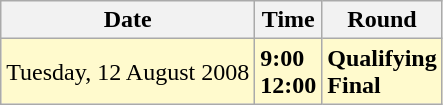<table class="wikitable">
<tr>
<th>Date</th>
<th>Time</th>
<th>Round</th>
</tr>
<tr style=background:lemonchiffon>
<td>Tuesday, 12 August 2008</td>
<td><strong>9:00</strong><br><strong>12:00</strong></td>
<td><strong>Qualifying</strong><br><strong>Final</strong></td>
</tr>
</table>
